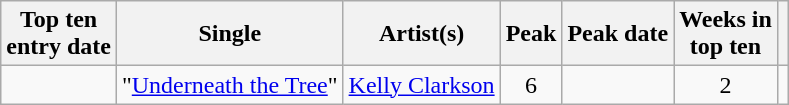<table class="wikitable">
<tr>
<th>Top ten<br>entry date</th>
<th>Single</th>
<th>Artist(s)</th>
<th data-sort-type="number">Peak</th>
<th>Peak date</th>
<th data-sort-type="number">Weeks in<br>top ten</th>
<th></th>
</tr>
<tr>
<td></td>
<td>"<a href='#'>Underneath the Tree</a>"</td>
<td><a href='#'>Kelly Clarkson</a></td>
<td style="text-align:center;">6</td>
<td></td>
<td style="text-align:center;">2</td>
<td></td>
</tr>
</table>
